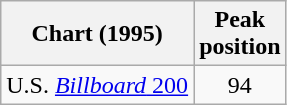<table class="wikitable">
<tr>
<th>Chart (1995)</th>
<th>Peak<br>position</th>
</tr>
<tr>
<td>U.S. <a href='#'><em>Billboard</em> 200</a></td>
<td style="text-align:center;">94</td>
</tr>
</table>
